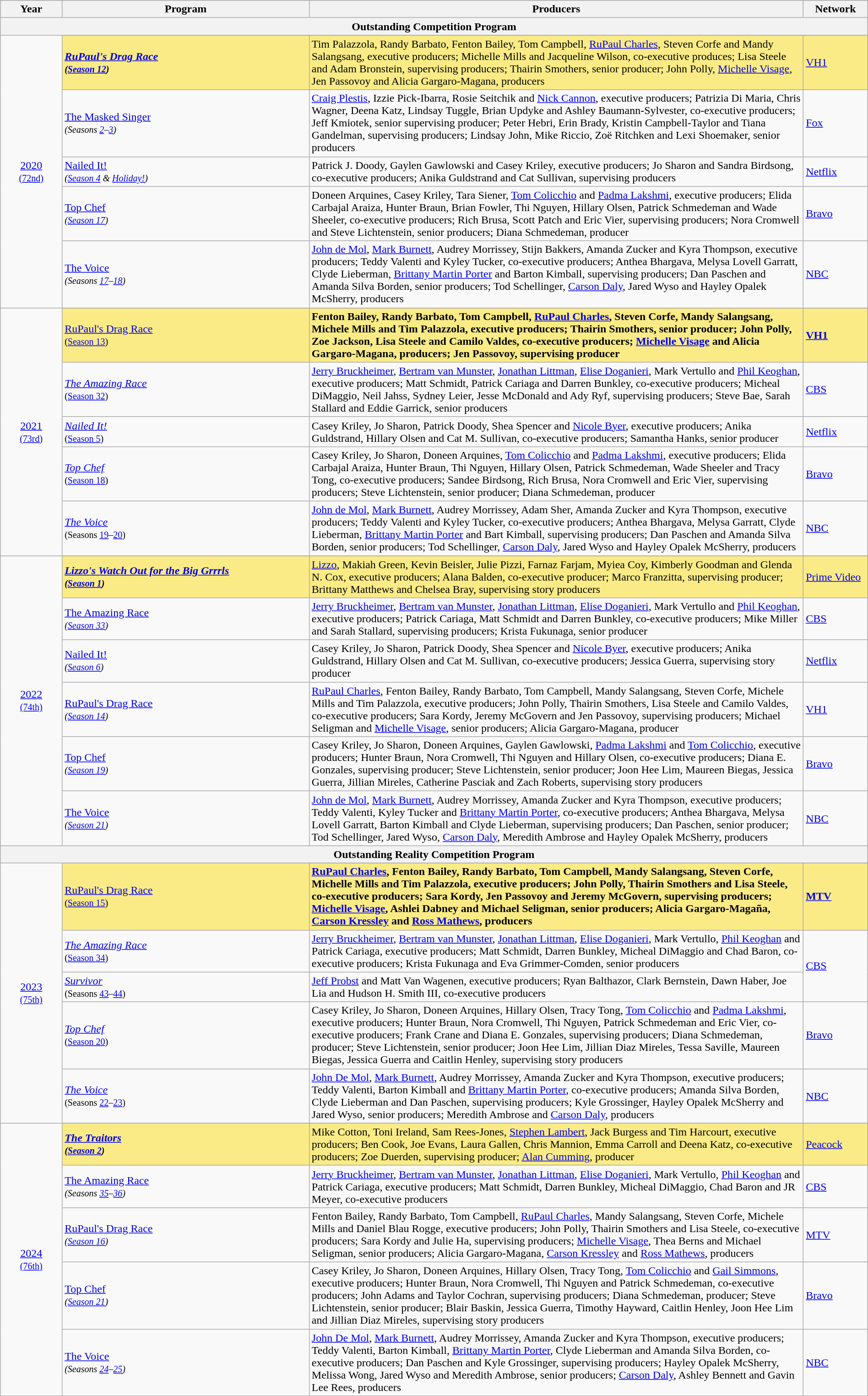<table class="wikitable" style="width:100%">
<tr bgcolor="#bebebe">
<th width="5%">Year</th>
<th width="20%">Program</th>
<th width="40%">Producers</th>
<th width="5%">Network</th>
</tr>
<tr>
<th colspan="4">Outstanding Competition Program</th>
</tr>
<tr>
<td rowspan="6" style="text-align:center;"><a href='#'>2020</a><br><small><a href='#'>(72nd)</a></small><br></td>
</tr>
<tr style="background:#FAEB86;">
<td><strong><em><a href='#'>RuPaul's Drag Race</a><em> <br><small>(<a href='#'>Season 12</a>)</small><strong></td>
<td></strong>Tim Palazzola, Randy Barbato, Fenton Bailey, Tom Campbell, <a href='#'>RuPaul Charles</a>, Steven Corfe and Mandy Salangsang, executive producers; Michelle Mills and Jacqueline Wilson, co-executive produces; Lisa Steele and Adam Bronstein, supervising producers; Thairin Smothers, senior producer; John Polly, <a href='#'>Michelle Visage</a>, Jen Passovoy and Alicia Gargaro-Magana, producers<strong></td>
<td></strong><a href='#'>VH1</a><strong></td>
</tr>
<tr>
<td></em><a href='#'>The Masked Singer</a><em><br><small>(Seasons <a href='#'>2</a>–<a href='#'>3</a>)</small></td>
<td><a href='#'>Craig Plestis</a>, Izzie Pick-Ibarra, Rosie Seitchik and <a href='#'>Nick Cannon</a>, executive producers; Patrizia Di Maria, Chris Wagner, Deena Katz, Lindsay Tuggle, Brian Updyke and Ashley Baumann-Sylvester, co-executive producers; Jeff Kmiotek, senior supervising producer; Peter Hebri, Erin Brady, Kristin Campbell-Taylor and Tiana Gandelman, supervising producers; Lindsay John, Mike Riccio, Zoë Ritchken and Lexi Shoemaker, senior producers</td>
<td><a href='#'>Fox</a></td>
</tr>
<tr>
<td></em><a href='#'>Nailed It!</a><em> <br><small>(<a href='#'>Season 4</a> & <a href='#'>Holiday!</a>)</small></td>
<td>Patrick J. Doody, Gaylen Gawlowski and Casey Kriley, executive producers; Jo Sharon and Sandra Birdsong, co-executive producers; Anika Guldstrand and Cat Sullivan, supervising producers</td>
<td><a href='#'>Netflix</a></td>
</tr>
<tr>
<td></em><a href='#'>Top Chef</a><em> <br><small>(<a href='#'>Season 17</a>)</small></td>
<td>Doneen Arquines, Casey Kriley, Tara Siener, <a href='#'>Tom Colicchio</a> and <a href='#'>Padma Lakshmi</a>, executive producers; Elida Carbajal Araiza, Hunter Braun, Brian Fowler, Thi Nguyen, Hillary Olsen, Patrick Schmedeman and Wade Sheeler, co-executive producers; Rich Brusa, Scott Patch and Eric Vier, supervising producers; Nora Cromwell and Steve Lichtenstein, senior producers; Diana Schmedeman, producer</td>
<td><a href='#'>Bravo</a></td>
</tr>
<tr>
<td></em><a href='#'>The Voice</a><em> <br><small>(Seasons <a href='#'>17</a>–<a href='#'>18</a>)</small></td>
<td><a href='#'>John de Mol</a>, <a href='#'>Mark Burnett</a>, Audrey Morrissey, Stijn Bakkers, Amanda Zucker and Kyra Thompson, executive producers; Teddy Valenti and Kyley Tucker, co-executive producers; Anthea Bhargava, Melysa Lovell Garratt, Clyde Lieberman, <a href='#'>Brittany Martin Porter</a> and Barton Kimball, supervising producers; Dan Paschen and Amanda Silva Borden, senior producers; Tod Schellinger, <a href='#'>Carson Daly</a>, Jared Wyso and Hayley Opalek McSherry, producers</td>
<td><a href='#'>NBC</a></td>
</tr>
<tr>
<td rowspan="6" style="text-align:center;"><a href='#'>2021</a><br><small><a href='#'>(73rd)</a></small><br></td>
</tr>
<tr style="background:#FAEB86;">
<td></em></strong><a href='#'>RuPaul's Drag Race</a></em> <br><small>(<a href='#'>Season 13</a>)</small></strong></td>
<td><strong>Fenton Bailey, Randy Barbato, Tom Campbell, <a href='#'>RuPaul Charles</a>, Steven Corfe, Mandy Salangsang, Michele Mills and Tim Palazzola, executive producers; Thairin Smothers, senior producer; John Polly, Zoe Jackson, Lisa Steele and Camilo Valdes, co-executive producers; <a href='#'>Michelle Visage</a> and Alicia Gargaro-Magana, producers; Jen Passovoy, supervising producer</strong></td>
<td><strong><a href='#'>VH1</a></strong></td>
</tr>
<tr>
<td><em><a href='#'>The Amazing Race</a></em> <br><small>(<a href='#'>Season 32</a>)</small></td>
<td><a href='#'>Jerry Bruckheimer</a>, <a href='#'>Bertram van Munster</a>, <a href='#'>Jonathan Littman</a>, <a href='#'>Elise Doganieri</a>, Mark Vertullo and <a href='#'>Phil Keoghan</a>, executive producers; Matt Schmidt, Patrick Cariaga and Darren Bunkley, co-executive producers; Micheal DiMaggio, Neil Jahss, Sydney Leier, Jesse McDonald and Ady Ryf, supervising producers; Steve Bae, Sarah Stallard and Eddie Garrick, senior producers</td>
<td><a href='#'>CBS</a></td>
</tr>
<tr>
<td><em><a href='#'>Nailed It!</a></em><br><small>(<a href='#'>Season 5</a>)</small></td>
<td>Casey Kriley, Jo Sharon, Patrick Doody, Shea Spencer and <a href='#'>Nicole Byer</a>, executive producers; Anika Guldstrand, Hillary Olsen and Cat M. Sullivan, co-executive producers; Samantha Hanks, senior producer</td>
<td><a href='#'>Netflix</a></td>
</tr>
<tr>
<td><em><a href='#'>Top Chef</a></em> <br><small>(<a href='#'>Season 18</a>)</small></td>
<td>Casey Kriley, Jo Sharon, Doneen Arquines, <a href='#'>Tom Colicchio</a> and <a href='#'>Padma Lakshmi</a>, executive producers; Elida Carbajal Araiza, Hunter Braun, Thi Nguyen, Hillary Olsen, Patrick Schmedeman, Wade Sheeler and Tracy Tong, co-executive producers; Sandee Birdsong, Rich Brusa, Nora Cromwell and Eric Vier, supervising producers; Steve Lichtenstein, senior producer; Diana Schmedeman, producer</td>
<td><a href='#'>Bravo</a></td>
</tr>
<tr>
<td><em><a href='#'>The Voice</a></em> <br><small>(Seasons <a href='#'>19</a>–<a href='#'>20</a>)</small></td>
<td><a href='#'>John de Mol</a>, <a href='#'>Mark Burnett</a>, Audrey Morrissey, Adam Sher, Amanda Zucker and Kyra Thompson, executive producers; Teddy Valenti and Kyley Tucker, co-executive producers; Anthea Bhargava, Melysa Garratt, Clyde Lieberman, <a href='#'>Brittany Martin Porter</a> and Bart Kimball, supervising producers; Dan Paschen and Amanda Silva Borden, senior producers; Tod Schellinger, <a href='#'>Carson Daly</a>, Jared Wyso and Hayley Opalek McSherry, producers</td>
<td><a href='#'>NBC</a></td>
</tr>
<tr>
<td rowspan="7" style="text-align:center;"><a href='#'>2022</a><br><small><a href='#'>(74th)</a></small><br></td>
</tr>
<tr style="background:#FAEB86;">
<td><strong><em><a href='#'>Lizzo's Watch Out for the Big Grrrls</a><em> <br><small>(<a href='#'>Season 1</a>)</small><strong></td>
<td></strong><a href='#'>Lizzo</a>, Makiah Green, Kevin Beisler, Julie Pizzi, Farnaz Farjam, Myiea Coy, Kimberly Goodman and Glenda N. Cox, executive producers; Alana Balden, co-executive producer; Marco Franzitta, supervising producer; Brittany Matthews and Chelsea Bray, supervising story producers<strong></td>
<td></strong><a href='#'>Prime Video</a><strong></td>
</tr>
<tr>
<td></em><a href='#'>The Amazing Race</a><em> <br><small>(<a href='#'>Season 33</a>)</small></td>
<td><a href='#'>Jerry Bruckheimer</a>, <a href='#'>Bertram van Munster</a>, <a href='#'>Jonathan Littman</a>, <a href='#'>Elise Doganieri</a>, Mark Vertullo and <a href='#'>Phil Keoghan</a>, executive producers; Patrick Cariaga, Matt Schmidt and Darren Bunkley, co-executive producers; Mike Miller and Sarah Stallard, supervising producers; Krista Fukunaga, senior producer</td>
<td><a href='#'>CBS</a></td>
</tr>
<tr>
<td></em><a href='#'>Nailed It!</a><em><br><small>(<a href='#'>Season 6</a>)</small></td>
<td>Casey Kriley, Jo Sharon, Patrick Doody, Shea Spencer and <a href='#'>Nicole Byer</a>, executive producers; Anika Guldstrand, Hillary Olsen and Cat M. Sullivan, co-executive producers; Jessica Guerra, supervising story producer</td>
<td><a href='#'>Netflix</a></td>
</tr>
<tr>
<td></em><a href='#'>RuPaul's Drag Race</a><em> <br><small>(<a href='#'>Season 14</a>)</small></td>
<td><a href='#'>RuPaul Charles</a>, Fenton Bailey, Randy Barbato, Tom Campbell, Mandy Salangsang, Steven Corfe, Michele Mills and Tim Palazzola, executive producers; John Polly, Thairin Smothers, Lisa Steele and Camilo Valdes, co-executive producers; Sara Kordy, Jeremy McGovern and Jen Passovoy, supervising producers; Michael Seligman and <a href='#'>Michelle Visage</a>, senior producers; Alicia Gargaro-Magana, producer</td>
<td><a href='#'>VH1</a></td>
</tr>
<tr>
<td></em><a href='#'>Top Chef</a><em> <br><small>(<a href='#'>Season 19</a>)</small></td>
<td>Casey Kriley, Jo Sharon, Doneen Arquines, Gaylen Gawlowski, <a href='#'>Padma Lakshmi</a> and <a href='#'>Tom Colicchio</a>, executive producers; Hunter Braun, Nora Cromwell, Thi Nguyen and Hillary Olsen, co-executive producers; Diana E. Gonzales, supervising producer; Steve Lichtenstein, senior producer; Joon Hee Lim, Maureen Biegas, Jessica Guerra, Jillian Mireles, Catherine Pasciak and Zach Roberts, supervising story producers</td>
<td><a href='#'>Bravo</a></td>
</tr>
<tr>
<td></em><a href='#'>The Voice</a><em> <br><small>(<a href='#'>Season 21</a>)</small></td>
<td><a href='#'>John de Mol</a>, <a href='#'>Mark Burnett</a>, Audrey Morrissey, Amanda Zucker and Kyra Thompson, executive producers; Teddy Valenti, Kyley Tucker and <a href='#'>Brittany Martin Porter</a>, co-executive producers; Anthea Bhargava, Melysa Lovell Garratt, Barton Kimball and Clyde Lieberman, supervising producers; Dan Paschen, senior producer; Tod Schellinger, Jared Wyso, <a href='#'>Carson Daly</a>, Meredith Ambrose and Hayley Opalek McSherry, producers</td>
<td><a href='#'>NBC</a></td>
</tr>
<tr>
<th colspan="4">Outstanding Reality Competition Program</th>
</tr>
<tr>
<td rowspan="6" style="text-align:center;"><a href='#'>2023</a><br><small><a href='#'>(75th)</a></small><br></td>
</tr>
<tr style="background:#FAEB86;">
<td></em></strong><a href='#'>RuPaul's Drag Race</a></em> <br><small>(<a href='#'>Season 15</a>)</small></strong></td>
<td><strong><a href='#'>RuPaul Charles</a>, Fenton Bailey, Randy Barbato, Tom Campbell, Mandy Salangsang, Steven Corfe, Michelle Mills and Tim Palazzola, executive producers; John Polly, Thairin Smothers and Lisa Steele, co-executive producers; Sara Kordy, Jen Passovoy and Jeremy McGovern, supervising producers; <a href='#'>Michelle Visage</a>, Ashlei Dabney and Michael Seligman, senior producers; Alicia Gargaro-Magaña, <a href='#'>Carson Kressley</a> and <a href='#'>Ross Mathews</a>, producers</strong></td>
<td><strong><a href='#'>MTV</a></strong></td>
</tr>
<tr>
<td><em><a href='#'>The Amazing Race</a></em> <br><small>(<a href='#'>Season 34</a>)</small></td>
<td><a href='#'>Jerry Bruckheimer</a>, <a href='#'>Bertram van Munster</a>, <a href='#'>Jonathan Littman</a>, <a href='#'>Elise Doganieri</a>, Mark Vertullo, <a href='#'>Phil Keoghan</a> and Patrick Cariaga, executive producers; Matt Schmidt, Darren Bunkley, Micheal DiMaggio and Chad Baron, co-executive producers; Krista Fukunaga and Eva Grimmer-Comden, senior producers</td>
<td rowspan=2><a href='#'>CBS</a></td>
</tr>
<tr>
<td><em><a href='#'>Survivor</a></em><br><small>(Seasons <a href='#'>43</a>–<a href='#'>44</a>)</small></td>
<td><a href='#'>Jeff Probst</a> and Matt Van Wagenen, executive producers; Ryan Balthazor, Clark Bernstein, Dawn Haber, Joe Lia and Hudson H. Smith III, co-executive producers</td>
</tr>
<tr>
<td><em><a href='#'>Top Chef</a></em> <br><small>(<a href='#'>Season 20</a>)</small></td>
<td>Casey Kriley, Jo Sharon, Doneen Arquines, Hillary Olsen, Tracy Tong, <a href='#'>Tom Colicchio</a> and <a href='#'>Padma Lakshmi</a>, executive producers; Hunter Braun, Nora Cromwell, Thi Nguyen, Patrick Schmedeman and Eric Vier, co-executive producers; Frank Crane and Diana E. Gonzales, supervising producers; Diana Schmedeman, producer; Steve Lichtenstein, senior producer; Joon Hee Lim, Jillian Diaz Mireles, Tessa Saville, Maureen Biegas, Jessica Guerra and Caitlin Henley, supervising story producers</td>
<td><a href='#'>Bravo</a></td>
</tr>
<tr>
<td><em><a href='#'>The Voice</a></em> <br><small>(Seasons <a href='#'>22</a>–<a href='#'>23</a>)</small></td>
<td><a href='#'>John De Mol</a>, <a href='#'>Mark Burnett</a>, Audrey Morrissey, Amanda Zucker and Kyra Thompson, executive producers; Teddy Valenti, Barton Kimball and <a href='#'>Brittany Martin Porter</a>, co-executive producers; Amanda Silva Borden, Clyde Lieberman and Dan Paschen, supervising producers; Kyle Grossinger, Hayley Opalek McSherry and Jared Wyso, senior producers; Meredith Ambrose and <a href='#'>Carson Daly</a>, producers</td>
<td><a href='#'>NBC</a></td>
</tr>
<tr>
<td rowspan="6" style="text-align:center;"><a href='#'>2024</a><br><small><a href='#'>(76th)</a></small><br></td>
</tr>
<tr style="background:#FAEB86;">
<td><strong><em><a href='#'>The Traitors</a><em><br><small>(<a href='#'>Season 2</a>)</small><strong></td>
<td></strong>Mike Cotton, Toni Ireland, Sam Rees-Jones, <a href='#'>Stephen Lambert</a>, Jack Burgess and Tim Harcourt, executive producers; Ben Cook, Joe Evans, Laura Gallen, Chris Mannion, Emma Carroll and Deena Katz, co-executive producers; Zoe Duerden, supervising producer; <a href='#'>Alan Cumming</a>, producer<strong></td>
<td></strong><a href='#'>Peacock</a><strong></td>
</tr>
<tr>
<td></em><a href='#'>The Amazing Race</a><em> <br><small>(Seasons <a href='#'>35</a>–<a href='#'>36</a>)</small></td>
<td><a href='#'>Jerry Bruckheimer</a>, <a href='#'>Bertram van Munster</a>, <a href='#'>Jonathan Littman</a>, <a href='#'>Elise Doganieri</a>, Mark Vertullo, <a href='#'>Phil Keoghan</a> and Patrick Cariaga, executive producers; Matt Schmidt, Darren Bunkley, Micheal DiMaggio, Chad Baron and JR Meyer, co-executive producers</td>
<td><a href='#'>CBS</a></td>
</tr>
<tr>
<td></em><a href='#'>RuPaul's Drag Race</a><em> <br><small>(<a href='#'>Season 16</a>)</small></td>
<td>Fenton Bailey, Randy Barbato, Tom Campbell, <a href='#'>RuPaul Charles</a>, Mandy Salangsang, Steven Corfe, Michele Mills and Daniel Blau Rogge, executive producers; John Polly, Thairin Smothers and Lisa Steele, co-executive producers; Sara Kordy and Julie Ha, supervising producers; <a href='#'>Michelle Visage</a>, Thea Berns and Michael Seligman, senior producers; Alicia Gargaro-Magana, <a href='#'>Carson Kressley</a> and <a href='#'>Ross Mathews</a>, producers</td>
<td><a href='#'>MTV</a></td>
</tr>
<tr>
<td></em><a href='#'>Top Chef</a><em> <br><small>(<a href='#'>Season 21</a>)</small></td>
<td>Casey Kriley, Jo Sharon, Doneen Arquines, Hillary Olsen, Tracy Tong, <a href='#'>Tom Colicchio</a> and <a href='#'>Gail Simmons</a>, executive producers; Hunter Braun, Nora Cromwell, Thi Nguyen and Patrick Schmedeman, co-executive producers; John Adams and Taylor Cochran, supervising producers; Diana Schmedeman, producer; Steve Lichtenstein, senior producer; Blair Baskin, Jessica Guerra, Timothy Hayward, Caitlin Henley, Joon Hee Lim and Jillian Diaz Mireles, supervising story producers</td>
<td><a href='#'>Bravo</a></td>
</tr>
<tr>
<td></em><a href='#'>The Voice</a><em> <br><small>(Seasons <a href='#'>24</a>–<a href='#'>25</a>)</small></td>
<td><a href='#'>John De Mol</a>, <a href='#'>Mark Burnett</a>, Audrey Morrissey, Amanda Zucker and Kyra Thompson, executive producers; Teddy Valenti, Barton Kimball, <a href='#'>Brittany Martin Porter</a>, Clyde Lieberman and Amanda Silva Borden, co-executive producers; Dan Paschen and Kyle Grossinger, supervising producers; Hayley Opalek McSherry, Melissa Wong, Jared Wyso and Meredith Ambrose, senior producers; <a href='#'>Carson Daly</a>, Ashley Bennett and Gavin Lee Rees, producers</td>
<td><a href='#'>NBC</a></td>
</tr>
</table>
